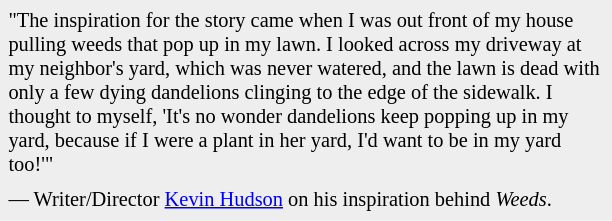<table class="toccolours" style="float: left; margin-left: 1em; margin-right: 2em; font-size: 85%; background:#eeeeee; color:black; width:30em; max-width: 40%;" cellspacing="5">
<tr>
<td style="text-align: left;">"The inspiration for the story came when I was out front of my house pulling weeds that pop up in my lawn. I looked across my driveway at my neighbor's yard, which was never watered, and the lawn is dead with only a few dying dandelions clinging to the edge of the sidewalk. I thought to myself, 'It's no wonder dandelions keep popping up in my yard, because if I were a plant in her yard, I'd want to be in my yard too!'"</td>
</tr>
<tr>
<td style="text-align: left;">— Writer/Director <a href='#'>Kevin Hudson</a> on his inspiration behind <em>Weeds</em>.</td>
</tr>
</table>
